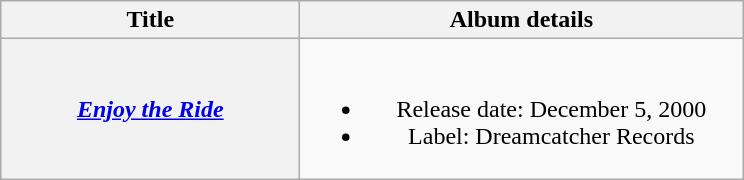<table class="wikitable plainrowheaders" style="text-align:center;">
<tr>
<th style="width:12em;">Title</th>
<th style="width:18em;">Album details</th>
</tr>
<tr>
<th scope="row"><em><a href='#'>Enjoy the Ride</a></em></th>
<td><br><ul><li>Release date: December 5, 2000</li><li>Label: Dreamcatcher Records</li></ul></td>
</tr>
</table>
